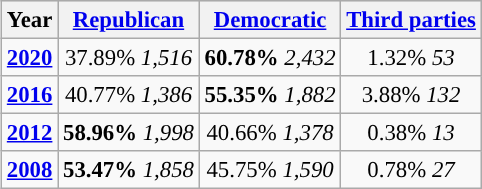<table class="wikitable" style="margin:1em; font-size:95%;">
<tr style="background:lightgrey;">
<th>Year</th>
<th><a href='#'>Republican</a></th>
<th><a href='#'>Democratic</a></th>
<th><a href='#'>Third parties</a></th>
</tr>
<tr>
<td style="text-align:center; "><strong><a href='#'>2020</a></strong></td>
<td align="center" >37.89% <em>1,516</em></td>
<td align="center" ><strong>60.78%</strong> <em>2,432</em></td>
<td align="center" >1.32% <em>53</em></td>
</tr>
<tr>
<td style="text-align:center; "><strong><a href='#'>2016</a></strong></td>
<td align="center" >40.77% <em>1,386</em></td>
<td align="center" ><strong>55.35%</strong> <em>1,882</em></td>
<td align="center" >3.88% <em>132</em></td>
</tr>
<tr>
<td style="text-align:center; "><strong><a href='#'>2012</a></strong></td>
<td align="center" ><strong>58.96%</strong> <em>1,998</em></td>
<td align="center" >40.66% <em>1,378</em></td>
<td align="center" >0.38% <em>13</em></td>
</tr>
<tr>
<td style="text-align:center; "><strong><a href='#'>2008</a></strong></td>
<td align="center" ><strong>53.47%</strong> <em>1,858</em></td>
<td align="center" >45.75% <em>1,590</em></td>
<td align="center" >0.78% <em>27</em></td>
</tr>
</table>
